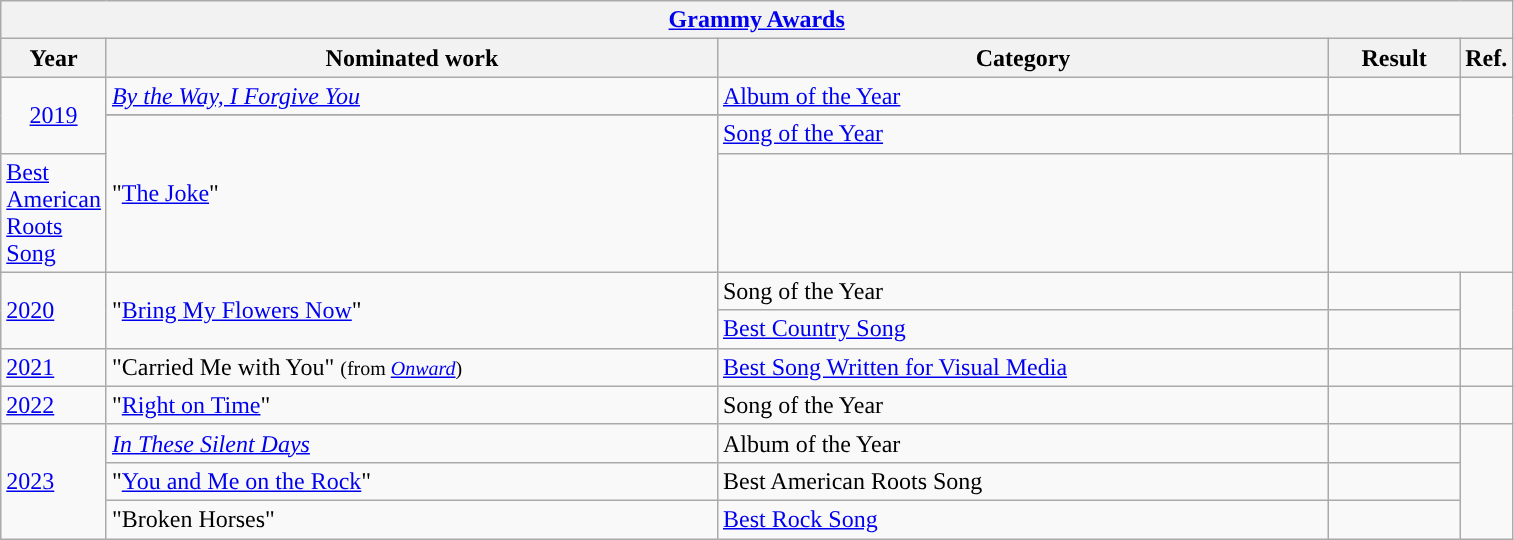<table class="wikitable">
<tr>
<th colspan="5" align="center"><a href='#'>Grammy Awards</a></th>
</tr>
<tr>
<th scope="col" style="width:1em;">Year</th>
<th scope="col" style="width:25em;">Nominated work</th>
<th scope="col" style="width:25em;">Category</th>
<th scope="col" style="width:5em;">Result</th>
<th scope="col" style="width:1em;">Ref.</th>
</tr>
<tr>
<td rowspan="3" align="center"><a href='#'>2019</a></td>
<td><em><a href='#'>By the Way, I Forgive You</a></em></td>
<td align="left"><a href='#'>Album of the Year</a></td>
<td></td>
<td rowspan="3" align="center"></td>
</tr>
<tr>
</tr>
<tr>
<td rowspan=2>"<a href='#'>The Joke</a>"</td>
<td align="left"><a href='#'>Song of the Year</a></td>
<td></td>
</tr>
<tr>
<td align="left"><a href='#'>Best American Roots Song</a></td>
<td></td>
</tr>
<tr>
<td rowspan=2><a href='#'>2020</a></td>
<td rowspan=2>"<a href='#'>Bring My Flowers Now</a>"</td>
<td align="left">Song of the Year</td>
<td></td>
<td rowspan="2" align="center"></td>
</tr>
<tr>
<td align="left"><a href='#'>Best Country Song</a></td>
<td></td>
</tr>
<tr>
<td><a href='#'>2021</a></td>
<td>"Carried Me with You" <small>(from <em><a href='#'>Onward</a></em>)</small></td>
<td align="left"><a href='#'>Best Song Written for Visual Media</a></td>
<td></td>
<td align="center"></td>
</tr>
<tr>
<td><a href='#'>2022</a></td>
<td>"<a href='#'>Right on Time</a>"</td>
<td align="left">Song of the Year</td>
<td></td>
<td align="center"></td>
</tr>
<tr>
<td rowspan=3><a href='#'>2023</a></td>
<td><em><a href='#'>In These Silent Days</a></em></td>
<td align="left">Album of the Year</td>
<td></td>
<td rowspan="3" align="center"></td>
</tr>
<tr>
<td>"<a href='#'>You and Me on the Rock</a>"</td>
<td align="left">Best American Roots Song</td>
<td></td>
</tr>
<tr>
<td>"Broken Horses"</td>
<td align="left"><a href='#'>Best Rock Song</a></td>
<td></td>
</tr>
</table>
